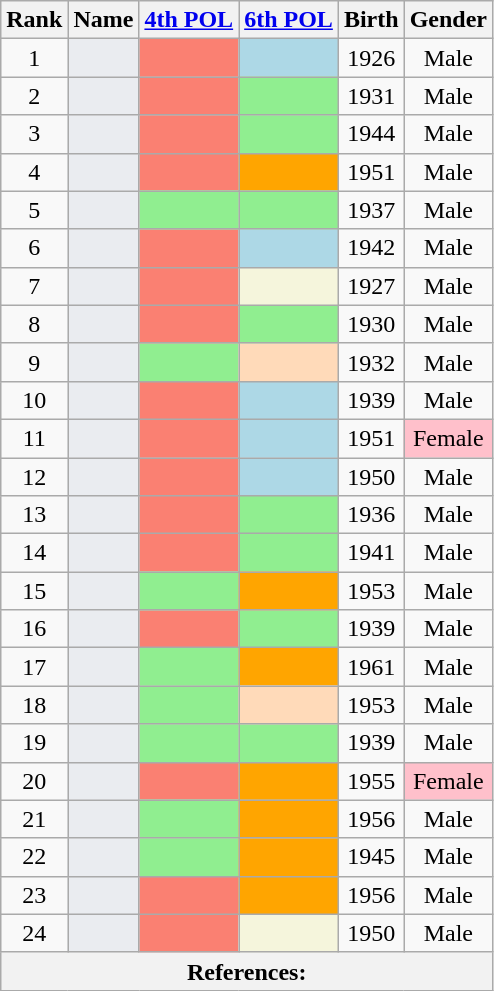<table class="wikitable sortable" style=text-align:center>
<tr>
<th>Rank</th>
<th>Name</th>
<th unsortable><a href='#'>4th POL</a></th>
<th unsortable><a href='#'>6th POL</a></th>
<th>Birth</th>
<th>Gender</th>
</tr>
<tr>
<td>1</td>
<td bgcolor = #EAECF0></td>
<td bgcolor = Salmon></td>
<td bgcolor = LightBlue></td>
<td>1926</td>
<td>Male</td>
</tr>
<tr>
<td>2</td>
<td bgcolor = #EAECF0></td>
<td bgcolor = Salmon></td>
<td bgcolor = LightGreen></td>
<td>1931</td>
<td>Male</td>
</tr>
<tr>
<td>3</td>
<td bgcolor = #EAECF0></td>
<td bgcolor = Salmon></td>
<td bgcolor = LightGreen></td>
<td>1944</td>
<td>Male</td>
</tr>
<tr>
<td>4</td>
<td bgcolor = #EAECF0></td>
<td bgcolor = Salmon></td>
<td bgcolor = Orange></td>
<td>1951</td>
<td>Male</td>
</tr>
<tr>
<td>5</td>
<td bgcolor = #EAECF0></td>
<td bgcolor = LightGreen></td>
<td bgcolor = LightGreen></td>
<td>1937</td>
<td>Male</td>
</tr>
<tr>
<td>6</td>
<td bgcolor = #EAECF0></td>
<td bgcolor = Salmon></td>
<td bgcolor = LightBlue></td>
<td>1942</td>
<td>Male</td>
</tr>
<tr>
<td>7</td>
<td bgcolor = #EAECF0></td>
<td bgcolor = Salmon></td>
<td bgcolor = Beige></td>
<td>1927</td>
<td>Male</td>
</tr>
<tr>
<td>8</td>
<td bgcolor = #EAECF0></td>
<td bgcolor = Salmon></td>
<td bgcolor = LightGreen></td>
<td>1930</td>
<td>Male</td>
</tr>
<tr>
<td>9</td>
<td bgcolor = #EAECF0></td>
<td bgcolor = LightGreen></td>
<td bgcolor = PeachPuff></td>
<td>1932</td>
<td>Male</td>
</tr>
<tr>
<td>10</td>
<td bgcolor = #EAECF0></td>
<td bgcolor = Salmon></td>
<td bgcolor = LightBlue></td>
<td>1939</td>
<td>Male</td>
</tr>
<tr>
<td>11</td>
<td bgcolor = #EAECF0></td>
<td bgcolor = Salmon></td>
<td bgcolor = LightBlue></td>
<td>1951</td>
<td bgcolor = Pink>Female</td>
</tr>
<tr>
<td>12</td>
<td bgcolor = #EAECF0></td>
<td bgcolor = Salmon></td>
<td bgcolor = LightBlue></td>
<td>1950</td>
<td>Male</td>
</tr>
<tr>
<td>13</td>
<td bgcolor = #EAECF0></td>
<td bgcolor = Salmon></td>
<td bgcolor = LightGreen></td>
<td>1936</td>
<td>Male</td>
</tr>
<tr>
<td>14</td>
<td bgcolor = #EAECF0></td>
<td bgcolor = Salmon></td>
<td bgcolor = LightGreen></td>
<td>1941</td>
<td>Male</td>
</tr>
<tr>
<td>15</td>
<td bgcolor = #EAECF0></td>
<td bgcolor = LightGreen></td>
<td bgcolor = Orange></td>
<td>1953</td>
<td>Male</td>
</tr>
<tr>
<td>16</td>
<td bgcolor = #EAECF0></td>
<td bgcolor = Salmon></td>
<td bgcolor = LightGreen></td>
<td>1939</td>
<td>Male</td>
</tr>
<tr>
<td>17</td>
<td bgcolor = #EAECF0></td>
<td bgcolor = LightGreen></td>
<td bgcolor = Orange></td>
<td>1961</td>
<td>Male</td>
</tr>
<tr>
<td>18</td>
<td bgcolor = #EAECF0></td>
<td bgcolor = LightGreen></td>
<td bgcolor = PeachPuff></td>
<td>1953</td>
<td>Male</td>
</tr>
<tr>
<td>19</td>
<td bgcolor = #EAECF0></td>
<td bgcolor = LightGreen></td>
<td bgcolor = LightGreen></td>
<td>1939</td>
<td>Male</td>
</tr>
<tr>
<td>20</td>
<td bgcolor = #EAECF0></td>
<td bgcolor = Salmon></td>
<td bgcolor = Orange></td>
<td>1955</td>
<td bgcolor = Pink>Female</td>
</tr>
<tr>
<td>21</td>
<td bgcolor = #EAECF0></td>
<td bgcolor = LightGreen></td>
<td bgcolor = Orange></td>
<td>1956</td>
<td>Male</td>
</tr>
<tr>
<td>22</td>
<td bgcolor = #EAECF0></td>
<td bgcolor = LightGreen></td>
<td bgcolor = Orange></td>
<td>1945</td>
<td>Male</td>
</tr>
<tr>
<td>23</td>
<td bgcolor = #EAECF0></td>
<td bgcolor = Salmon></td>
<td bgcolor = Orange></td>
<td>1956</td>
<td>Male</td>
</tr>
<tr>
<td>24</td>
<td bgcolor = #EAECF0></td>
<td bgcolor = Salmon></td>
<td bgcolor = Beige></td>
<td>1950</td>
<td>Male</td>
</tr>
<tr class=sortbottom>
<th colspan = "7" align = left><strong>References:</strong><br></th>
</tr>
</table>
